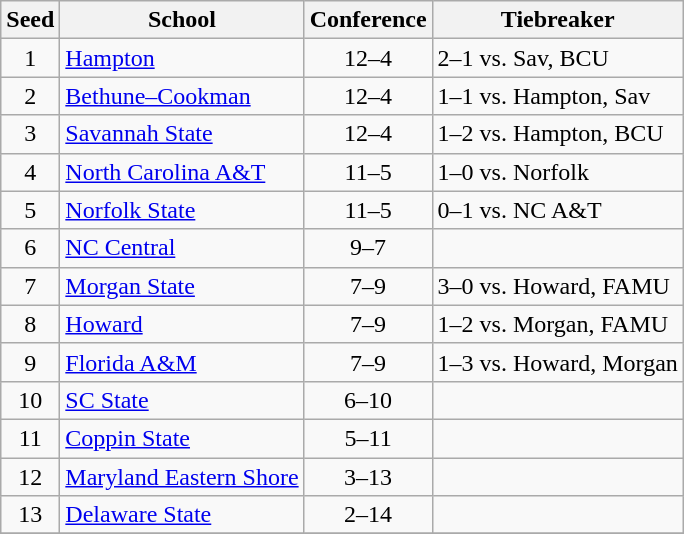<table class="wikitable" style="text-align:center">
<tr>
<th>Seed</th>
<th>School</th>
<th>Conference</th>
<th>Tiebreaker</th>
</tr>
<tr>
<td>1</td>
<td align=left><a href='#'>Hampton</a></td>
<td>12–4</td>
<td align=left>2–1 vs. Sav, BCU</td>
</tr>
<tr>
<td>2</td>
<td align=left><a href='#'>Bethune–Cookman</a></td>
<td>12–4</td>
<td align=left>1–1 vs. Hampton, Sav</td>
</tr>
<tr>
<td>3</td>
<td align=left><a href='#'>Savannah State</a></td>
<td>12–4</td>
<td align=left>1–2 vs. Hampton, BCU</td>
</tr>
<tr>
<td>4</td>
<td align=left><a href='#'>North Carolina A&T</a></td>
<td>11–5</td>
<td align=left>1–0 vs. Norfolk</td>
</tr>
<tr>
<td>5</td>
<td align=left><a href='#'>Norfolk State</a></td>
<td>11–5</td>
<td align=left>0–1 vs. NC A&T</td>
</tr>
<tr>
<td>6</td>
<td align=left><a href='#'>NC Central</a></td>
<td>9–7</td>
<td align=left></td>
</tr>
<tr>
<td>7</td>
<td align=left><a href='#'>Morgan State</a></td>
<td>7–9</td>
<td align=left>3–0 vs. Howard, FAMU</td>
</tr>
<tr>
<td>8</td>
<td align=left><a href='#'>Howard</a></td>
<td>7–9</td>
<td align=left>1–2 vs. Morgan, FAMU</td>
</tr>
<tr>
<td>9</td>
<td align=left><a href='#'>Florida A&M</a></td>
<td>7–9</td>
<td align=left>1–3 vs. Howard, Morgan</td>
</tr>
<tr>
<td>10</td>
<td align=left><a href='#'>SC State</a></td>
<td>6–10</td>
<td align=left></td>
</tr>
<tr>
<td>11</td>
<td align=left><a href='#'>Coppin State</a></td>
<td>5–11</td>
<td align=left></td>
</tr>
<tr>
<td>12</td>
<td align=left><a href='#'>Maryland Eastern Shore</a></td>
<td>3–13</td>
<td align=left></td>
</tr>
<tr>
<td>13</td>
<td align=left><a href='#'>Delaware State</a></td>
<td>2–14</td>
<td align=left></td>
</tr>
<tr>
</tr>
</table>
